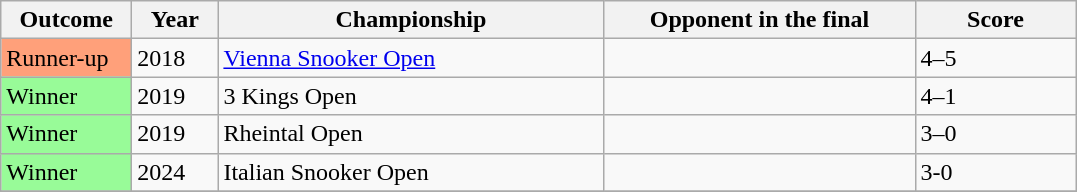<table class="sortable wikitable">
<tr>
<th width="80">Outcome</th>
<th width="50">Year</th>
<th width="250">Championship</th>
<th width="200">Opponent in the final</th>
<th width="100">Score</th>
</tr>
<tr>
<td style="background:#ffa07a;">Runner-up</td>
<td>2018</td>
<td><a href='#'>Vienna Snooker Open</a></td>
<td> </td>
<td>4–5</td>
</tr>
<tr>
<td style="background:#98fb98;">Winner</td>
<td>2019</td>
<td>3 Kings Open</td>
<td> </td>
<td>4–1</td>
</tr>
<tr>
<td style="background:#98fb98;">Winner</td>
<td>2019</td>
<td>Rheintal Open</td>
<td> </td>
<td>3–0</td>
</tr>
<tr>
<td style="background:#98fb98;">Winner</td>
<td>2024</td>
<td>Italian Snooker Open</td>
<td> </td>
<td>3-0</td>
</tr>
<tr>
</tr>
</table>
